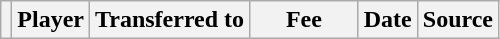<table class="wikitable plainrowheaders sortable">
<tr>
<th></th>
<th scope="col">Player</th>
<th>Transferred to</th>
<th style="width: 65px;">Fee</th>
<th scope="col">Date</th>
<th scope="col">Source</th>
</tr>
</table>
